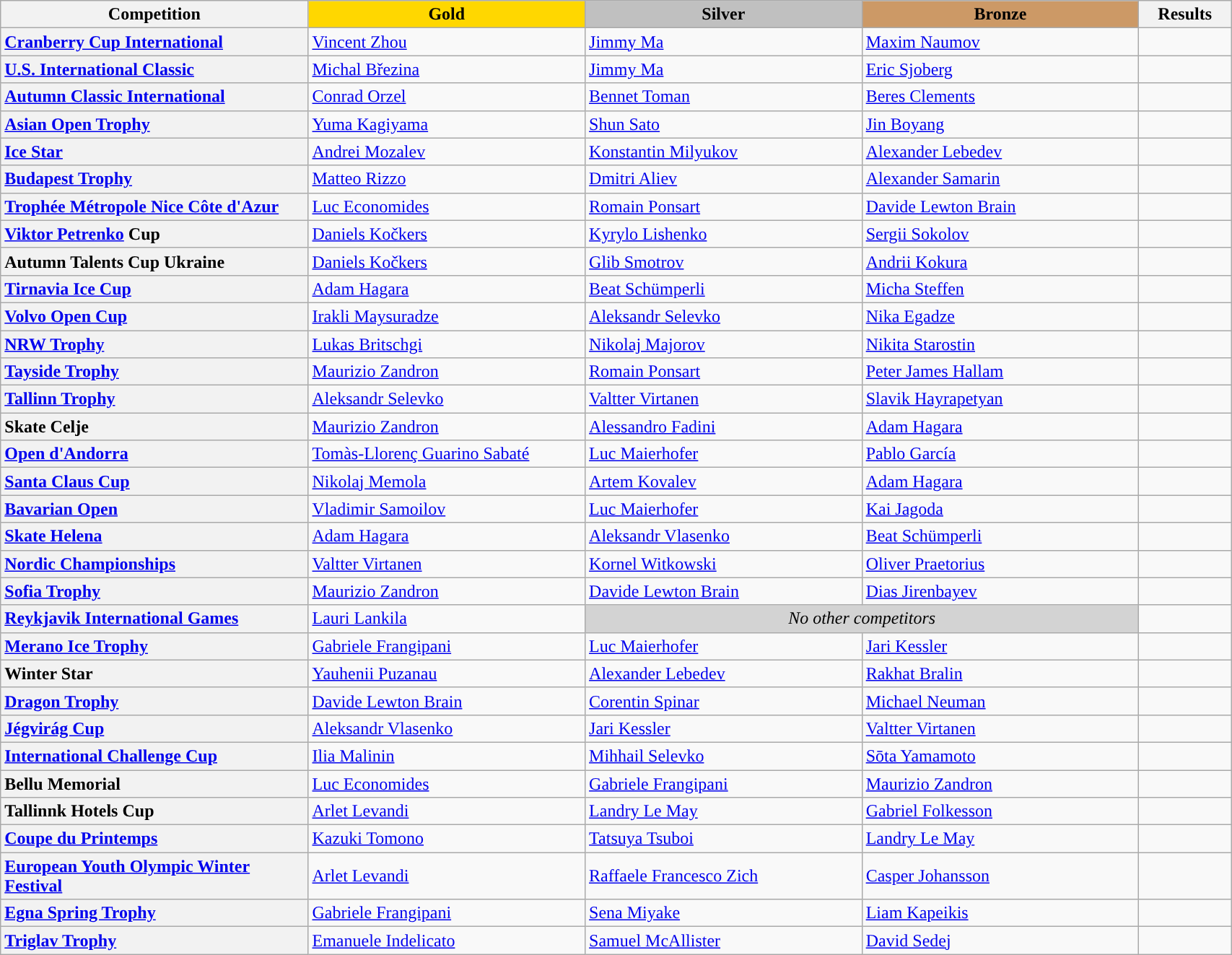<table class="wikitable unsortable" style="text-align:left; width:90%;">
<tr>
<th scope="col" style="text-align:center; width:25%;">Competition</th>
<td scope="col" style="text-align:center; width:22.5%; background:gold"><strong>Gold</strong></td>
<td scope="col" style="text-align:center; width:22.5%; background:silver"><strong>Silver</strong></td>
<td scope="col" style="text-align:center; width:22.5%; background:#c96"><strong>Bronze</strong></td>
<th scope="col" style="text-align:center; width:7.5%;">Results</th>
</tr>
<tr>
<th scope="row" style="text-align:left"> <a href='#'>Cranberry Cup International</a></th>
<td> <a href='#'>Vincent Zhou</a></td>
<td> <a href='#'>Jimmy Ma</a></td>
<td> <a href='#'>Maxim Naumov</a></td>
<td></td>
</tr>
<tr>
<th scope="row" style="text-align:left"> <a href='#'>U.S. International Classic</a></th>
<td> <a href='#'>Michal Březina</a></td>
<td> <a href='#'>Jimmy Ma</a></td>
<td> <a href='#'>Eric Sjoberg</a></td>
<td></td>
</tr>
<tr>
<th scope="row" style="text-align:left"> <a href='#'>Autumn Classic International</a></th>
<td> <a href='#'>Conrad Orzel</a></td>
<td> <a href='#'>Bennet Toman</a></td>
<td> <a href='#'>Beres Clements</a></td>
<td></td>
</tr>
<tr>
<th scope="row" style="text-align:left"> <a href='#'>Asian Open Trophy</a></th>
<td> <a href='#'>Yuma Kagiyama</a></td>
<td> <a href='#'>Shun Sato</a></td>
<td> <a href='#'>Jin Boyang</a></td>
<td></td>
</tr>
<tr>
<th scope="row" style="text-align:left"> <a href='#'>Ice Star</a></th>
<td> <a href='#'>Andrei Mozalev</a></td>
<td> <a href='#'>Konstantin Milyukov</a></td>
<td> <a href='#'>Alexander Lebedev</a></td>
<td></td>
</tr>
<tr>
<th scope="row" style="text-align:left"> <a href='#'>Budapest Trophy</a></th>
<td> <a href='#'>Matteo Rizzo</a></td>
<td> <a href='#'>Dmitri Aliev</a></td>
<td> <a href='#'>Alexander Samarin</a></td>
<td></td>
</tr>
<tr>
<th scope="row" style="text-align:left"> <a href='#'>Trophée Métropole Nice Côte d'Azur</a></th>
<td> <a href='#'>Luc Economides</a></td>
<td> <a href='#'>Romain Ponsart</a></td>
<td> <a href='#'>Davide Lewton Brain</a></td>
<td></td>
</tr>
<tr>
<th scope="row" style="text-align:left"> <a href='#'>Viktor Petrenko</a> Cup</th>
<td> <a href='#'>Daniels Kočkers</a></td>
<td> <a href='#'>Kyrylo Lishenko</a></td>
<td> <a href='#'>Sergii Sokolov</a></td>
<td></td>
</tr>
<tr>
<th scope="row" style="text-align:left"> Autumn Talents Cup Ukraine</th>
<td> <a href='#'>Daniels Kočkers</a></td>
<td> <a href='#'>Glib Smotrov</a></td>
<td> <a href='#'>Andrii Kokura</a></td>
<td></td>
</tr>
<tr>
<th scope="row" style="text-align:left"> <a href='#'>Tirnavia Ice Cup</a></th>
<td> <a href='#'>Adam Hagara</a></td>
<td> <a href='#'>Beat Schümperli</a></td>
<td> <a href='#'>Micha Steffen</a></td>
<td></td>
</tr>
<tr>
<th scope="row" style="text-align:left"> <a href='#'>Volvo Open Cup</a></th>
<td> <a href='#'>Irakli Maysuradze</a></td>
<td> <a href='#'>Aleksandr Selevko</a></td>
<td> <a href='#'>Nika Egadze</a></td>
<td></td>
</tr>
<tr>
<th scope="row" style="text-align:left"> <a href='#'>NRW Trophy</a></th>
<td> <a href='#'>Lukas Britschgi</a></td>
<td> <a href='#'>Nikolaj Majorov</a></td>
<td> <a href='#'>Nikita Starostin</a></td>
<td></td>
</tr>
<tr>
<th scope="row" style="text-align:left"> <a href='#'>Tayside Trophy</a></th>
<td> <a href='#'>Maurizio Zandron</a></td>
<td> <a href='#'>Romain Ponsart</a></td>
<td> <a href='#'>Peter James Hallam</a></td>
<td></td>
</tr>
<tr>
<th scope="row" style="text-align:left"> <a href='#'>Tallinn Trophy</a></th>
<td> <a href='#'>Aleksandr Selevko</a></td>
<td> <a href='#'>Valtter Virtanen</a></td>
<td> <a href='#'>Slavik Hayrapetyan</a></td>
<td></td>
</tr>
<tr>
<th scope="row" style="text-align:left"> Skate Celje</th>
<td> <a href='#'>Maurizio Zandron</a></td>
<td> <a href='#'>Alessandro Fadini</a></td>
<td> <a href='#'>Adam Hagara</a></td>
<td></td>
</tr>
<tr>
<th scope="row" style="text-align:left"> <a href='#'>Open d'Andorra</a></th>
<td> <a href='#'>Tomàs-Llorenç Guarino Sabaté</a></td>
<td> <a href='#'>Luc Maierhofer</a></td>
<td> <a href='#'>Pablo García</a></td>
<td></td>
</tr>
<tr>
<th scope="row" style="text-align:left"> <a href='#'>Santa Claus Cup</a></th>
<td> <a href='#'>Nikolaj Memola</a></td>
<td> <a href='#'>Artem Kovalev</a></td>
<td> <a href='#'>Adam Hagara</a></td>
<td></td>
</tr>
<tr>
<th scope="row" style="text-align:left"> <a href='#'>Bavarian Open</a></th>
<td> <a href='#'>Vladimir Samoilov</a></td>
<td> <a href='#'>Luc Maierhofer</a></td>
<td> <a href='#'>Kai Jagoda</a></td>
<td></td>
</tr>
<tr>
<th scope="row" style="text-align:left"> <a href='#'>Skate Helena</a></th>
<td> <a href='#'>Adam Hagara</a></td>
<td> <a href='#'>Aleksandr Vlasenko</a></td>
<td> <a href='#'>Beat Schümperli</a></td>
<td></td>
</tr>
<tr>
<th scope="row" style="text-align:left"> <a href='#'>Nordic Championships</a></th>
<td> <a href='#'>Valtter Virtanen</a></td>
<td> <a href='#'>Kornel Witkowski</a></td>
<td> <a href='#'>Oliver Praetorius</a></td>
<td></td>
</tr>
<tr>
<th scope="row" style="text-align:left"> <a href='#'>Sofia Trophy</a></th>
<td> <a href='#'>Maurizio Zandron</a></td>
<td> <a href='#'>Davide Lewton Brain</a></td>
<td> <a href='#'>Dias Jirenbayev</a></td>
<td></td>
</tr>
<tr>
<th scope="row" style="text-align:left"> <a href='#'>Reykjavik International Games</a></th>
<td> <a href='#'>Lauri Lankila</a></td>
<td colspan=2 align=center bgcolor="lightgray"><em>No other competitors</em></td>
<td></td>
</tr>
<tr>
<th scope="row" style="text-align:left"> <a href='#'>Merano Ice Trophy</a></th>
<td> <a href='#'>Gabriele Frangipani</a></td>
<td> <a href='#'>Luc Maierhofer</a></td>
<td> <a href='#'>Jari Kessler</a></td>
<td></td>
</tr>
<tr>
<th scope="row" style="text-align:left"> Winter Star</th>
<td> <a href='#'>Yauhenii Puzanau</a></td>
<td> <a href='#'>Alexander Lebedev</a></td>
<td> <a href='#'>Rakhat Bralin</a></td>
<td></td>
</tr>
<tr>
<th scope="row" style="text-align:left"> <a href='#'>Dragon Trophy</a></th>
<td> <a href='#'>Davide Lewton Brain</a></td>
<td> <a href='#'>Corentin Spinar</a></td>
<td> <a href='#'>Michael Neuman</a></td>
<td></td>
</tr>
<tr>
<th scope="row" style="text-align:left"> <a href='#'>Jégvirág Cup</a></th>
<td> <a href='#'>Aleksandr Vlasenko</a></td>
<td> <a href='#'>Jari Kessler</a></td>
<td> <a href='#'>Valtter Virtanen</a></td>
<td></td>
</tr>
<tr>
<th scope="row" style="text-align:left"> <a href='#'>International Challenge Cup</a></th>
<td> <a href='#'>Ilia Malinin</a></td>
<td> <a href='#'>Mihhail Selevko</a></td>
<td> <a href='#'>Sōta Yamamoto</a></td>
<td></td>
</tr>
<tr>
<th scope="row" style="text-align:left"> Bellu Memorial</th>
<td> <a href='#'>Luc Economides</a></td>
<td> <a href='#'>Gabriele Frangipani</a></td>
<td> <a href='#'>Maurizio Zandron</a></td>
<td></td>
</tr>
<tr>
<th scope="row" style="text-align:left"> Tallinnk Hotels Cup</th>
<td> <a href='#'>Arlet Levandi</a></td>
<td> <a href='#'>Landry Le May</a></td>
<td> <a href='#'>Gabriel Folkesson</a></td>
<td></td>
</tr>
<tr>
<th scope="row" style="text-align:left"> <a href='#'>Coupe du Printemps</a></th>
<td> <a href='#'>Kazuki Tomono</a></td>
<td> <a href='#'>Tatsuya Tsuboi</a></td>
<td> <a href='#'>Landry Le May</a></td>
<td></td>
</tr>
<tr>
<th scope="row" style="text-align:left"> <a href='#'>European Youth Olympic Winter Festival</a></th>
<td> <a href='#'>Arlet Levandi</a></td>
<td> <a href='#'>Raffaele Francesco Zich</a></td>
<td> <a href='#'>Casper Johansson</a></td>
<td></td>
</tr>
<tr>
<th scope="row" style="text-align:left"> <a href='#'>Egna Spring Trophy</a></th>
<td> <a href='#'>Gabriele Frangipani</a></td>
<td> <a href='#'>Sena Miyake</a></td>
<td> <a href='#'>Liam Kapeikis</a></td>
<td></td>
</tr>
<tr>
<th scope="row" style="text-align:left"> <a href='#'>Triglav Trophy</a></th>
<td> <a href='#'>Emanuele Indelicato</a></td>
<td> <a href='#'>Samuel McAllister</a></td>
<td> <a href='#'>David Sedej</a></td>
<td></td>
</tr>
</table>
